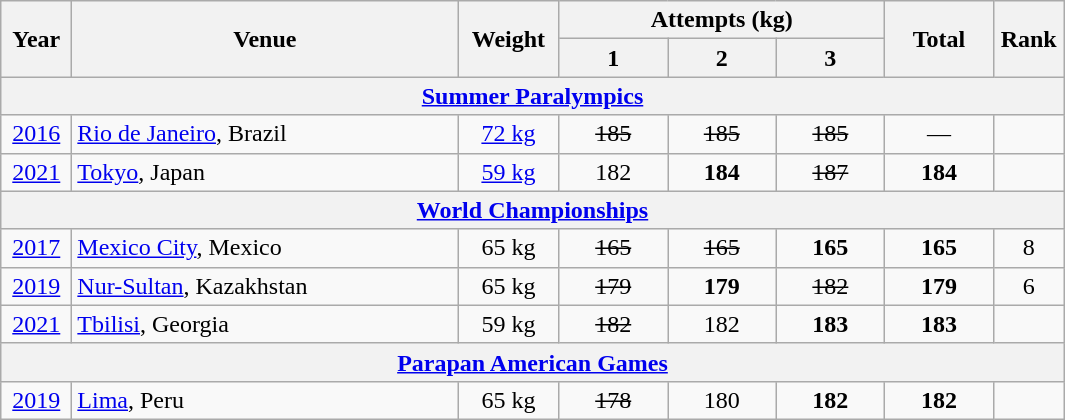<table class = "wikitable" style="text-align:center;">
<tr>
<th rowspan=2 width=40>Year</th>
<th rowspan=2 width=250>Venue</th>
<th rowspan=2 width=60>Weight</th>
<th colspan=3>Attempts (kg)</th>
<th rowspan=2 width=65>Total</th>
<th rowspan=2 width=40>Rank</th>
</tr>
<tr>
<th width=65>1</th>
<th width=65>2</th>
<th width=65>3</th>
</tr>
<tr>
<th colspan=13><a href='#'>Summer Paralympics</a></th>
</tr>
<tr>
<td><a href='#'>2016</a></td>
<td align=left><a href='#'>Rio de Janeiro</a>, Brazil</td>
<td><a href='#'>72 kg</a></td>
<td><s>185</s></td>
<td><s>185</s></td>
<td><s>185</s></td>
<td>—</td>
<td><strong></strong></td>
</tr>
<tr>
<td><a href='#'>2021</a></td>
<td align=left><a href='#'>Tokyo</a>, Japan</td>
<td><a href='#'>59 kg</a></td>
<td>182</td>
<td><strong>184</strong></td>
<td><s>187</s></td>
<td><strong>184</strong></td>
<td></td>
</tr>
<tr>
<th colspan=13><a href='#'>World Championships</a></th>
</tr>
<tr>
<td><a href='#'>2017</a></td>
<td align=left><a href='#'>Mexico City</a>, Mexico</td>
<td>65 kg</td>
<td><s>165</s></td>
<td><s>165</s></td>
<td><strong>165</strong></td>
<td><strong>165</strong></td>
<td>8</td>
</tr>
<tr>
<td><a href='#'>2019</a></td>
<td align=left><a href='#'>Nur-Sultan</a>, Kazakhstan</td>
<td>65 kg</td>
<td><s>179</s></td>
<td><strong>179</strong></td>
<td><s>182</s></td>
<td><strong>179</strong></td>
<td>6</td>
</tr>
<tr>
<td><a href='#'>2021</a></td>
<td align=left><a href='#'>Tbilisi</a>, Georgia</td>
<td>59 kg</td>
<td><s>182</s></td>
<td>182</td>
<td><strong>183</strong></td>
<td><strong>183</strong></td>
<td></td>
</tr>
<tr>
<th colspan=13><a href='#'>Parapan American Games</a></th>
</tr>
<tr>
<td><a href='#'>2019</a></td>
<td align=left><a href='#'>Lima</a>, Peru</td>
<td>65 kg</td>
<td><s>178</s></td>
<td>180</td>
<td><strong>182</strong></td>
<td><strong>182</strong></td>
<td></td>
</tr>
</table>
